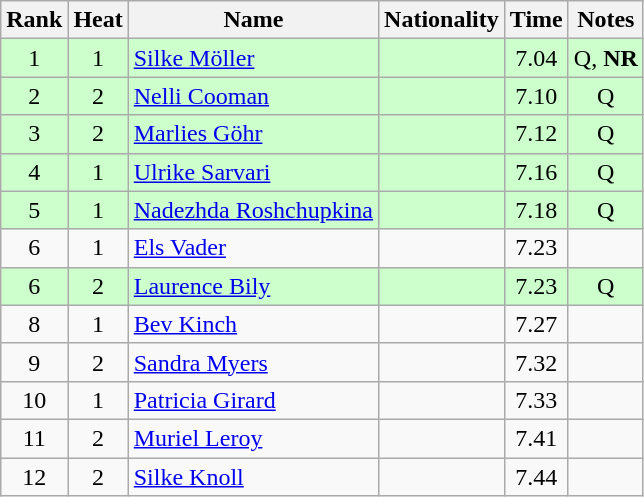<table class="wikitable sortable" style="text-align:center">
<tr>
<th>Rank</th>
<th>Heat</th>
<th>Name</th>
<th>Nationality</th>
<th>Time</th>
<th>Notes</th>
</tr>
<tr bgcolor=ccffcc>
<td>1</td>
<td>1</td>
<td align="left"><a href='#'>Silke Möller</a></td>
<td align=left></td>
<td>7.04</td>
<td>Q, <strong>NR</strong></td>
</tr>
<tr bgcolor=ccffcc>
<td>2</td>
<td>2</td>
<td align="left"><a href='#'>Nelli Cooman</a></td>
<td align=left></td>
<td>7.10</td>
<td>Q</td>
</tr>
<tr bgcolor=ccffcc>
<td>3</td>
<td>2</td>
<td align="left"><a href='#'>Marlies Göhr</a></td>
<td align=left></td>
<td>7.12</td>
<td>Q</td>
</tr>
<tr bgcolor=ccffcc>
<td>4</td>
<td>1</td>
<td align="left"><a href='#'>Ulrike Sarvari</a></td>
<td align=left></td>
<td>7.16</td>
<td>Q</td>
</tr>
<tr bgcolor=ccffcc>
<td>5</td>
<td>1</td>
<td align="left"><a href='#'>Nadezhda Roshchupkina</a></td>
<td align=left></td>
<td>7.18</td>
<td>Q</td>
</tr>
<tr>
<td>6</td>
<td>1</td>
<td align="left"><a href='#'>Els Vader</a></td>
<td align=left></td>
<td>7.23</td>
<td></td>
</tr>
<tr bgcolor=ccffcc>
<td>6</td>
<td>2</td>
<td align="left"><a href='#'>Laurence Bily</a></td>
<td align=left></td>
<td>7.23</td>
<td>Q</td>
</tr>
<tr>
<td>8</td>
<td>1</td>
<td align="left"><a href='#'>Bev Kinch</a></td>
<td align=left></td>
<td>7.27</td>
<td></td>
</tr>
<tr>
<td>9</td>
<td>2</td>
<td align="left"><a href='#'>Sandra Myers</a></td>
<td align=left></td>
<td>7.32</td>
<td></td>
</tr>
<tr>
<td>10</td>
<td>1</td>
<td align="left"><a href='#'>Patricia Girard</a></td>
<td align=left></td>
<td>7.33</td>
<td></td>
</tr>
<tr>
<td>11</td>
<td>2</td>
<td align="left"><a href='#'>Muriel Leroy</a></td>
<td align=left></td>
<td>7.41</td>
<td></td>
</tr>
<tr>
<td>12</td>
<td>2</td>
<td align="left"><a href='#'>Silke Knoll</a></td>
<td align=left></td>
<td>7.44</td>
<td></td>
</tr>
</table>
